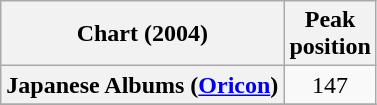<table class="wikitable plainrowheaders sortable" style="text-align:center;">
<tr>
<th>Chart (2004)</th>
<th>Peak<br>position</th>
</tr>
<tr>
<th scope="row">Japanese Albums (<a href='#'>Oricon</a>)</th>
<td align="center">147</td>
</tr>
<tr>
</tr>
</table>
